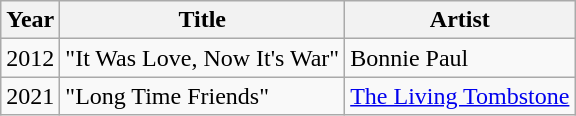<table class="wikitable sortable">
<tr>
<th>Year</th>
<th>Title</th>
<th>Artist</th>
</tr>
<tr>
<td>2012</td>
<td>"It Was Love, Now It's War"</td>
<td>Bonnie Paul</td>
</tr>
<tr>
<td>2021</td>
<td>"Long Time Friends"</td>
<td><a href='#'>The Living Tombstone</a></td>
</tr>
</table>
